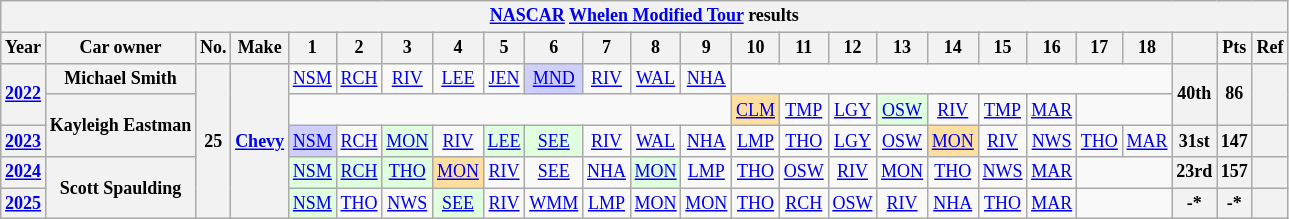<table class="wikitable" style="text-align:center; font-size:75%">
<tr>
<th colspan=38><a href='#'>NASCAR</a> <a href='#'>Whelen Modified Tour</a> results</th>
</tr>
<tr>
<th>Year</th>
<th>Car owner</th>
<th>No.</th>
<th>Make</th>
<th>1</th>
<th>2</th>
<th>3</th>
<th>4</th>
<th>5</th>
<th>6</th>
<th>7</th>
<th>8</th>
<th>9</th>
<th>10</th>
<th>11</th>
<th>12</th>
<th>13</th>
<th>14</th>
<th>15</th>
<th>16</th>
<th>17</th>
<th>18</th>
<th></th>
<th>Pts</th>
<th>Ref</th>
</tr>
<tr>
<th rowspan=2><a href='#'>2022</a></th>
<th>Michael Smith</th>
<th rowspan=5>25</th>
<th rowspan=5><a href='#'>Chevy</a></th>
<td><a href='#'>NSM</a></td>
<td><a href='#'>RCH</a></td>
<td><a href='#'>RIV</a></td>
<td><a href='#'>LEE</a></td>
<td><a href='#'>JEN</a></td>
<td style="background:#CFCFFF;"><a href='#'>MND</a><br></td>
<td><a href='#'>RIV</a></td>
<td><a href='#'>WAL</a></td>
<td><a href='#'>NHA</a></td>
<td colspan=9></td>
<th rowspan=2>40th</th>
<th rowspan=2>86</th>
<th rowspan=2></th>
</tr>
<tr>
<th rowspan=2>Kayleigh Eastman</th>
<td colspan=9></td>
<td style="background:#FFDF9F;"><a href='#'>CLM</a><br></td>
<td><a href='#'>TMP</a></td>
<td><a href='#'>LGY</a></td>
<td style="background:#DFFFDF;"><a href='#'>OSW</a><br></td>
<td><a href='#'>RIV</a></td>
<td><a href='#'>TMP</a></td>
<td><a href='#'>MAR</a></td>
<td colspan=2></td>
</tr>
<tr>
<th><a href='#'>2023</a></th>
<td style="background:#CFCFFF;"><a href='#'>NSM</a><br></td>
<td><a href='#'>RCH</a></td>
<td style="background:#DFFFDF;"><a href='#'>MON</a><br></td>
<td><a href='#'>RIV</a></td>
<td style="background:#DFFFDF;"><a href='#'>LEE</a><br></td>
<td style="background:#DFFFDF;"><a href='#'>SEE</a><br></td>
<td><a href='#'>RIV</a></td>
<td><a href='#'>WAL</a></td>
<td><a href='#'>NHA</a></td>
<td><a href='#'>LMP</a></td>
<td><a href='#'>THO</a></td>
<td><a href='#'>LGY</a></td>
<td><a href='#'>OSW</a></td>
<td style="background:#FFDF9F;"><a href='#'>MON</a><br></td>
<td><a href='#'>RIV</a></td>
<td><a href='#'>NWS</a></td>
<td><a href='#'>THO</a></td>
<td><a href='#'>MAR</a></td>
<th>31st</th>
<th>147</th>
<th></th>
</tr>
<tr>
<th><a href='#'>2024</a></th>
<th rowspan=2>Scott Spaulding</th>
<td style="background:#DFFFDF;"><a href='#'>NSM</a><br></td>
<td style="background:#DFFFDF;"><a href='#'>RCH</a><br></td>
<td style="background:#DFFFDF;"><a href='#'>THO</a><br></td>
<td style="background:#FFDF9F;"><a href='#'>MON</a><br></td>
<td><a href='#'>RIV</a></td>
<td><a href='#'>SEE</a></td>
<td><a href='#'>NHA</a></td>
<td style="background:#DFFFDF;"><a href='#'>MON</a><br></td>
<td><a href='#'>LMP</a></td>
<td><a href='#'>THO</a></td>
<td><a href='#'>OSW</a></td>
<td><a href='#'>RIV</a></td>
<td><a href='#'>MON</a></td>
<td><a href='#'>THO</a></td>
<td><a href='#'>NWS</a></td>
<td><a href='#'>MAR</a></td>
<td colspan=2></td>
<th>23rd</th>
<th>157</th>
<th></th>
</tr>
<tr>
<th><a href='#'>2025</a></th>
<td style="background:#DFFFDF;"><a href='#'>NSM</a><br></td>
<td><a href='#'>THO</a></td>
<td><a href='#'>NWS</a></td>
<td style="background:#DFFFDF;"><a href='#'>SEE</a><br></td>
<td><a href='#'>RIV</a></td>
<td><a href='#'>WMM</a></td>
<td><a href='#'>LMP</a></td>
<td><a href='#'>MON</a></td>
<td><a href='#'>MON</a></td>
<td><a href='#'>THO</a></td>
<td><a href='#'>RCH</a></td>
<td><a href='#'>OSW</a></td>
<td><a href='#'>RIV</a></td>
<td><a href='#'>NHA</a></td>
<td><a href='#'>THO</a></td>
<td><a href='#'>MAR</a></td>
<td colspan=2></td>
<th>-*</th>
<th>-*</th>
<th></th>
</tr>
</table>
